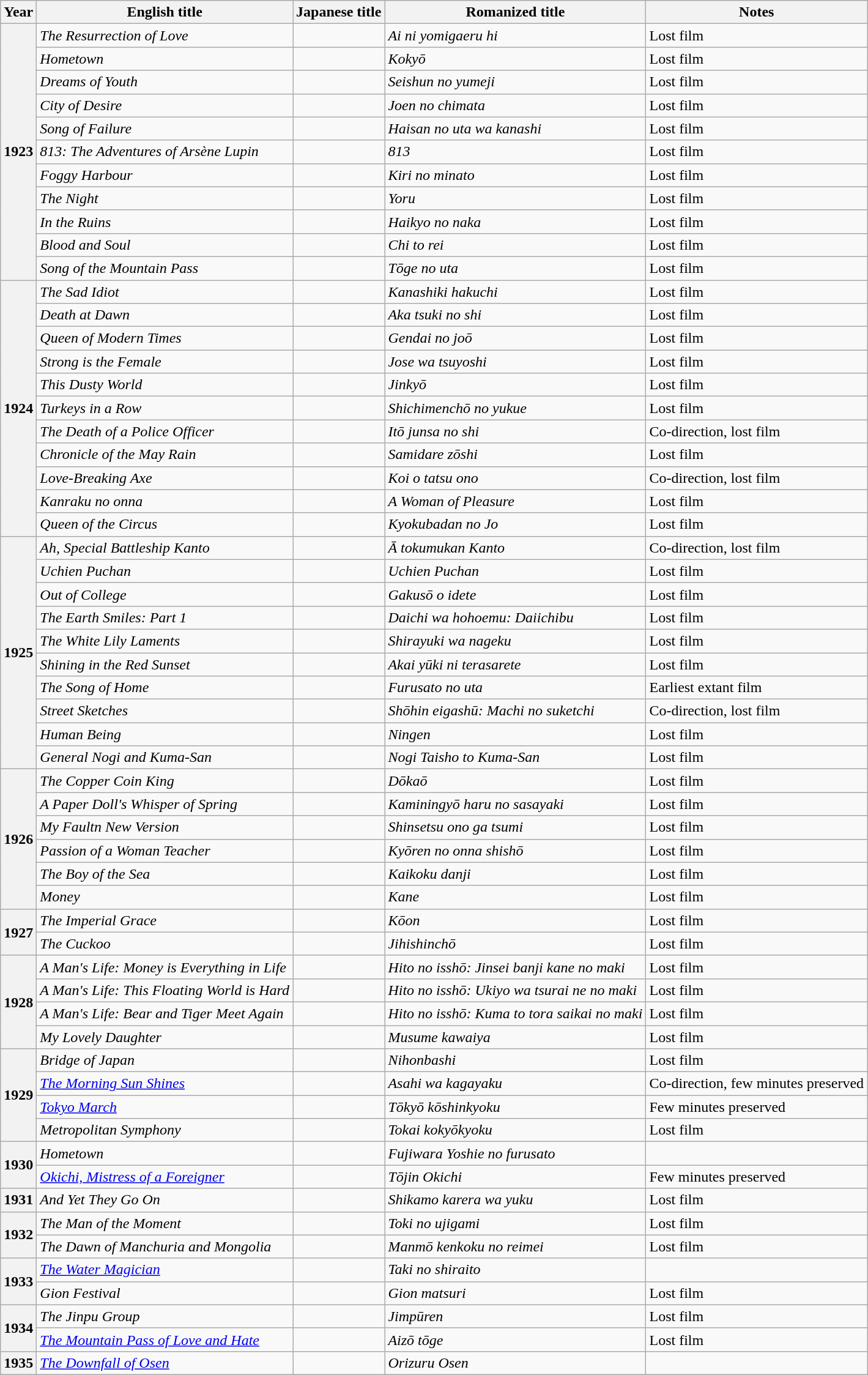<table class="wikitable sortable plainrowheaders" |>
<tr>
<th scope="col">Year</th>
<th scope="col">English title</th>
<th scope="col">Japanese title</th>
<th scope="col">Romanized title</th>
<th scope="col">Notes</th>
</tr>
<tr>
<th rowspan=11 scope="row" align="center">1923</th>
<td><em>The Resurrection of Love</em></td>
<td></td>
<td><em>Ai ni yomigaeru hi</em></td>
<td>Lost film</td>
</tr>
<tr>
<td><em>Hometown</em></td>
<td></td>
<td><em>Kokyō</em></td>
<td>Lost film</td>
</tr>
<tr>
<td><em>Dreams of Youth</em></td>
<td></td>
<td><em>Seishun no yumeji</em></td>
<td>Lost film</td>
</tr>
<tr>
<td><em>City of Desire</em></td>
<td></td>
<td><em>Joen no chimata</em></td>
<td>Lost film</td>
</tr>
<tr>
<td><em>Song of Failure</em></td>
<td></td>
<td><em>Haisan no uta wa kanashi</em></td>
<td>Lost film</td>
</tr>
<tr>
<td><em>813: The Adventures of Arsène Lupin</em></td>
<td></td>
<td><em>813</em></td>
<td>Lost film</td>
</tr>
<tr>
<td><em>Foggy Harbour</em></td>
<td></td>
<td><em>Kiri no minato</em></td>
<td>Lost film</td>
</tr>
<tr>
<td><em>The Night</em></td>
<td></td>
<td><em>Yoru</em></td>
<td>Lost film</td>
</tr>
<tr>
<td><em>In the Ruins</em></td>
<td></td>
<td><em>Haikyo no naka</em></td>
<td>Lost film</td>
</tr>
<tr>
<td><em>Blood and Soul</em></td>
<td></td>
<td><em>Chi to rei</em></td>
<td>Lost film</td>
</tr>
<tr>
<td><em>Song of the Mountain Pass</em></td>
<td></td>
<td><em>Tōge no uta</em></td>
<td>Lost film</td>
</tr>
<tr>
<th rowspan=11 scope="row" align="center">1924</th>
<td><em>The Sad Idiot</em></td>
<td></td>
<td><em>Kanashiki hakuchi</em></td>
<td>Lost film</td>
</tr>
<tr>
<td><em>Death at Dawn</em></td>
<td></td>
<td><em>Aka tsuki no shi</em></td>
<td>Lost film</td>
</tr>
<tr>
<td><em>Queen of Modern Times</em></td>
<td></td>
<td><em>Gendai no joō</em></td>
<td>Lost film</td>
</tr>
<tr>
<td><em>Strong is the Female</em></td>
<td></td>
<td><em>Jose wa tsuyoshi</em></td>
<td>Lost film</td>
</tr>
<tr>
<td><em>This Dusty World</em></td>
<td></td>
<td><em>Jinkyō</em></td>
<td>Lost film</td>
</tr>
<tr>
<td><em>Turkeys in a Row</em></td>
<td></td>
<td><em>Shichimenchō no yukue</em></td>
<td>Lost film</td>
</tr>
<tr>
<td><em>The Death of a Police Officer</em></td>
<td></td>
<td><em>Itō junsa no shi</em></td>
<td>Co-direction, lost film</td>
</tr>
<tr>
<td><em>Chronicle of the May Rain</em></td>
<td></td>
<td><em>Samidare zōshi</em></td>
<td>Lost film</td>
</tr>
<tr>
<td><em>Love-Breaking Axe</em></td>
<td></td>
<td><em>Koi o tatsu ono</em></td>
<td>Co-direction, lost film</td>
</tr>
<tr>
<td><em>Kanraku no onna</em></td>
<td></td>
<td><em>A Woman of Pleasure</em></td>
<td>Lost film</td>
</tr>
<tr>
<td><em>Queen of the Circus</em></td>
<td></td>
<td><em>Kyokubadan no Jo</em></td>
<td>Lost film</td>
</tr>
<tr>
<th rowspan=10 scope="row" align="center">1925</th>
<td><em>Ah, Special Battleship Kanto</em></td>
<td></td>
<td><em>Ā tokumukan Kanto</em></td>
<td>Co-direction, lost film</td>
</tr>
<tr>
<td><em>Uchien Puchan</em></td>
<td></td>
<td><em>Uchien Puchan</em></td>
<td>Lost film</td>
</tr>
<tr>
<td><em>Out of College</em></td>
<td></td>
<td><em>Gakusō o idete</em></td>
<td>Lost film</td>
</tr>
<tr>
<td><em>The Earth Smiles: Part 1</em></td>
<td></td>
<td><em>Daichi wa hohoemu: Daiichibu</em></td>
<td>Lost film</td>
</tr>
<tr>
<td><em>The White Lily Laments</em></td>
<td></td>
<td><em>Shirayuki wa nageku</em></td>
<td>Lost film</td>
</tr>
<tr>
<td><em>Shining in the Red Sunset</em></td>
<td></td>
<td><em>Akai yūki ni terasarete</em></td>
<td>Lost film</td>
</tr>
<tr>
<td><em>The Song of Home</em></td>
<td></td>
<td><em>Furusato no uta</em></td>
<td>Earliest extant film</td>
</tr>
<tr>
<td><em>Street Sketches</em></td>
<td></td>
<td><em>Shōhin eigashū: Machi no suketchi</em></td>
<td>Co-direction, lost film</td>
</tr>
<tr>
<td><em>Human Being</em></td>
<td></td>
<td><em>Ningen</em></td>
<td>Lost film</td>
</tr>
<tr>
<td><em>General Nogi and Kuma-San</em></td>
<td></td>
<td><em>Nogi Taisho to Kuma-San</em></td>
<td>Lost film</td>
</tr>
<tr>
<th rowspan=6 scope="row" align="center">1926</th>
<td><em>The Copper Coin King</em></td>
<td></td>
<td><em>Dōkaō</em></td>
<td>Lost film</td>
</tr>
<tr>
<td><em>A Paper Doll's Whisper of Spring</em></td>
<td></td>
<td><em>Kaminingyō haru no sasayaki</em></td>
<td>Lost film</td>
</tr>
<tr>
<td><em>My Faultn New Version</em></td>
<td></td>
<td><em>Shinsetsu ono ga tsumi</em></td>
<td>Lost film</td>
</tr>
<tr>
<td><em>Passion of a Woman Teacher</em></td>
<td></td>
<td><em>Kyōren no onna shishō</em></td>
<td>Lost film</td>
</tr>
<tr>
<td><em>The Boy of the Sea</em></td>
<td></td>
<td><em>Kaikoku danji</em></td>
<td>Lost film</td>
</tr>
<tr>
<td><em>Money</em></td>
<td></td>
<td><em>Kane</em></td>
<td>Lost film</td>
</tr>
<tr>
<th rowspan=2 scope="row" align="center">1927</th>
<td><em>The Imperial Grace</em></td>
<td></td>
<td><em>Kōon</em></td>
<td>Lost film</td>
</tr>
<tr>
<td><em>The Cuckoo</em></td>
<td></td>
<td><em>Jihishinchō</em></td>
<td>Lost film</td>
</tr>
<tr>
<th rowspan=4 scope="row" align="center">1928</th>
<td><em>A Man's Life: Money is Everything in Life</em></td>
<td></td>
<td><em>Hito no isshō: Jinsei banji kane no maki</em></td>
<td>Lost film</td>
</tr>
<tr>
<td><em>A Man's Life: This Floating World is Hard</em></td>
<td></td>
<td><em>Hito no isshō: Ukiyo wa tsurai ne no maki</em></td>
<td>Lost film</td>
</tr>
<tr>
<td><em>A Man's Life: Bear and Tiger Meet Again</em></td>
<td></td>
<td><em>Hito no isshō: Kuma to tora saikai no maki</em></td>
<td>Lost film</td>
</tr>
<tr>
<td><em>My Lovely Daughter</em></td>
<td></td>
<td><em>Musume kawaiya</em></td>
<td>Lost film</td>
</tr>
<tr>
<th rowspan=4 scope="row" align="center">1929</th>
<td><em>Bridge of Japan</em></td>
<td></td>
<td><em>Nihonbashi</em></td>
<td>Lost film</td>
</tr>
<tr>
<td><em><a href='#'>The Morning Sun Shines</a></em></td>
<td></td>
<td><em>Asahi wa kagayaku</em></td>
<td>Co-direction, few minutes preserved</td>
</tr>
<tr>
<td><em><a href='#'>Tokyo March</a></em></td>
<td></td>
<td><em>Tōkyō kōshinkyoku</em></td>
<td>Few minutes preserved</td>
</tr>
<tr>
<td><em>Metropolitan Symphony</em></td>
<td></td>
<td><em>Tokai kokyōkyoku</em></td>
<td>Lost film</td>
</tr>
<tr>
<th rowspan=2 scope="row" align="center">1930</th>
<td><em>Hometown</em></td>
<td></td>
<td><em>Fujiwara Yoshie no furusato</em></td>
<td></td>
</tr>
<tr>
<td><em><a href='#'>Okichi, Mistress of a Foreigner</a></em></td>
<td></td>
<td><em>Tōjin Okichi</em></td>
<td>Few minutes preserved</td>
</tr>
<tr>
<th scope="row" align="center">1931</th>
<td><em>And Yet They Go On</em></td>
<td></td>
<td><em>Shikamo karera wa yuku</em></td>
<td>Lost film</td>
</tr>
<tr>
<th rowspan=2 scope="row" align="center">1932</th>
<td><em>The Man of the Moment</em></td>
<td></td>
<td><em>Toki no ujigami</em></td>
<td>Lost film</td>
</tr>
<tr>
<td><em>The Dawn of Manchuria and Mongolia</em></td>
<td></td>
<td><em>Manmō kenkoku no reimei</em></td>
<td>Lost film</td>
</tr>
<tr>
<th rowspan=2 scope="row" align="center">1933</th>
<td><em><a href='#'>The Water Magician</a></em></td>
<td></td>
<td><em>Taki no shiraito</em></td>
<td></td>
</tr>
<tr>
<td><em>Gion Festival</em></td>
<td></td>
<td><em>Gion matsuri</em></td>
<td>Lost film</td>
</tr>
<tr>
<th rowspan=2 scope="row" align="center">1934</th>
<td><em>The Jinpu Group</em></td>
<td></td>
<td><em>Jimpūren</em></td>
<td>Lost film</td>
</tr>
<tr>
<td><em><a href='#'>The Mountain Pass of Love and Hate</a></em></td>
<td></td>
<td><em>Aizō tōge</em></td>
<td>Lost film</td>
</tr>
<tr>
<th scope="row" align="center">1935</th>
<td><em><a href='#'>The Downfall of Osen</a></em></td>
<td></td>
<td><em>Orizuru Osen</em></td>
<td></td>
</tr>
</table>
